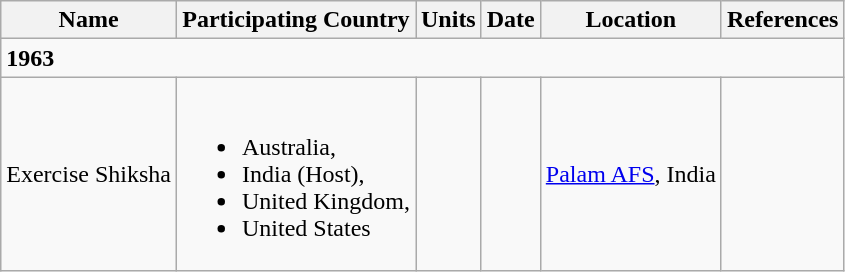<table class="wikitable">
<tr>
<th>Name</th>
<th>Participating Country</th>
<th>Units</th>
<th>Date</th>
<th>Location</th>
<th>References</th>
</tr>
<tr>
<td colspan="6"><strong>1963</strong></td>
</tr>
<tr>
<td>Exercise Shiksha</td>
<td><br><ul><li>Australia,</li><li>India (Host),</li><li>United Kingdom,</li><li>United States</li></ul></td>
<td></td>
<td></td>
<td><a href='#'>Palam AFS</a>, India</td>
<td></td>
</tr>
</table>
